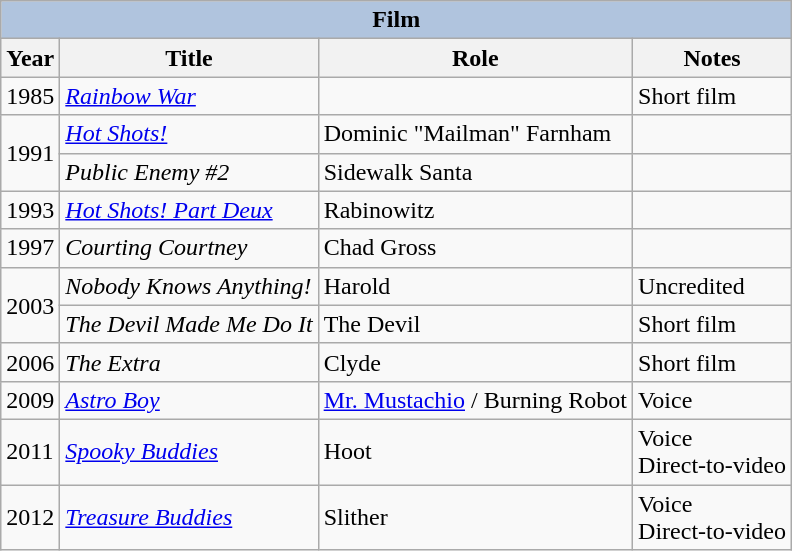<table class="wikitable sortable">
<tr>
<th colspan=4 style="background:#B0C4DE;">Film</th>
</tr>
<tr>
<th>Year</th>
<th>Title</th>
<th>Role</th>
<th class="unsortable">Notes</th>
</tr>
<tr>
<td>1985</td>
<td><em><a href='#'>Rainbow War</a></em></td>
<td></td>
<td>Short film</td>
</tr>
<tr>
<td rowspan=2>1991</td>
<td><em><a href='#'>Hot Shots!</a></em></td>
<td>Dominic "Mailman" Farnham</td>
<td></td>
</tr>
<tr>
<td><em>Public Enemy #2</em></td>
<td>Sidewalk Santa</td>
<td></td>
</tr>
<tr>
<td>1993</td>
<td><em><a href='#'>Hot Shots! Part Deux</a></em></td>
<td>Rabinowitz</td>
<td></td>
</tr>
<tr>
<td>1997</td>
<td><em>Courting Courtney</em></td>
<td>Chad Gross</td>
<td></td>
</tr>
<tr>
<td rowspan=2>2003</td>
<td><em>Nobody Knows Anything!</em></td>
<td>Harold</td>
<td>Uncredited</td>
</tr>
<tr>
<td data-sort-value="Devil Made Me Do It, The"><em>The Devil Made Me Do It</em></td>
<td>The Devil</td>
<td>Short film</td>
</tr>
<tr>
<td>2006</td>
<td data-sort-value="Extra, The"><em>The Extra</em></td>
<td>Clyde</td>
<td>Short film</td>
</tr>
<tr>
<td>2009</td>
<td><em><a href='#'>Astro Boy</a></em></td>
<td><a href='#'>Mr. Mustachio</a> / Burning Robot</td>
<td>Voice</td>
</tr>
<tr>
<td>2011</td>
<td><em><a href='#'>Spooky Buddies</a></em></td>
<td>Hoot</td>
<td>Voice<br> Direct-to-video</td>
</tr>
<tr>
<td>2012</td>
<td><em><a href='#'>Treasure Buddies</a></em></td>
<td>Slither</td>
<td>Voice<br> Direct-to-video</td>
</tr>
</table>
